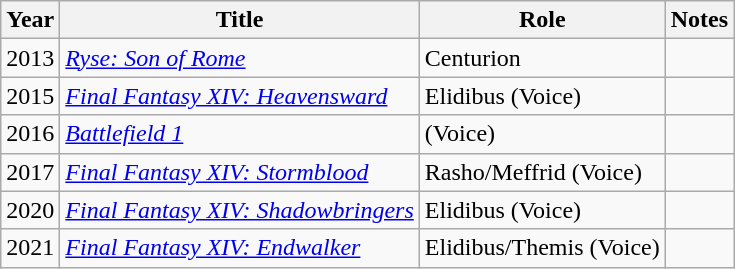<table class="wikitable sortable">
<tr>
<th>Year</th>
<th>Title</th>
<th>Role</th>
<th>Notes</th>
</tr>
<tr>
<td>2013</td>
<td><em><a href='#'>Ryse: Son of Rome</a></em></td>
<td>Centurion</td>
<td></td>
</tr>
<tr>
<td>2015</td>
<td><em><a href='#'>Final Fantasy XIV: Heavensward</a></em></td>
<td>Elidibus (Voice)</td>
<td></td>
</tr>
<tr>
<td>2016</td>
<td><em><a href='#'>Battlefield 1</a></em></td>
<td>(Voice)</td>
<td></td>
</tr>
<tr>
<td>2017</td>
<td><em><a href='#'>Final Fantasy XIV: Stormblood</a></em></td>
<td>Rasho/Meffrid (Voice)</td>
<td></td>
</tr>
<tr>
<td>2020</td>
<td><em><a href='#'>Final Fantasy XIV: Shadowbringers</a></em></td>
<td>Elidibus (Voice)</td>
<td></td>
</tr>
<tr>
<td>2021</td>
<td><em><a href='#'>Final Fantasy XIV: Endwalker</a></em></td>
<td>Elidibus/Themis (Voice)</td>
</tr>
</table>
